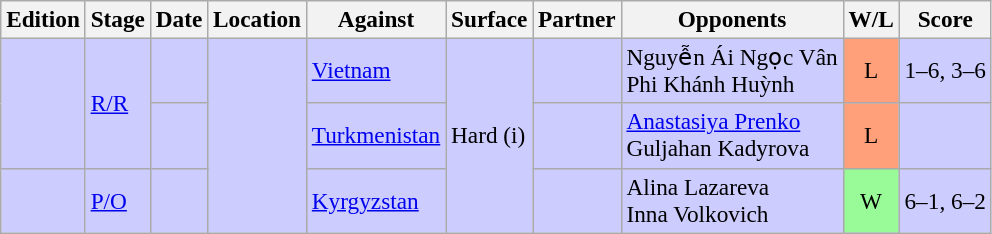<table class=wikitable style=font-size:97%>
<tr>
<th>Edition</th>
<th>Stage</th>
<th>Date</th>
<th>Location</th>
<th>Against</th>
<th>Surface</th>
<th>Partner</th>
<th>Opponents</th>
<th>W/L</th>
<th>Score</th>
</tr>
<tr style="background:#ccf;">
<td rowspan="2"></td>
<td rowspan="2"><a href='#'>R/R</a></td>
<td></td>
<td rowspan="3"></td>
<td> <a href='#'>Vietnam</a></td>
<td rowspan="3">Hard (i)</td>
<td> </td>
<td> Nguyễn Ái Ngọc Vân <br>  Phi Khánh Huỳnh</td>
<td style="text-align:center; background:#ffa07a;">L</td>
<td>1–6, 3–6</td>
</tr>
<tr style="background:#ccf;">
<td></td>
<td> <a href='#'>Turkmenistan</a></td>
<td> </td>
<td> <a href='#'>Anastasiya Prenko</a> <br>  Guljahan Kadyrova</td>
<td style="text-align:center; background:#ffa07a;">L</td>
<td></td>
</tr>
<tr style="background:#ccf;">
<td rowspan="1"></td>
<td rowspan="1"><a href='#'>P/O</a></td>
<td></td>
<td> <a href='#'>Kyrgyzstan</a></td>
<td> </td>
<td> Alina Lazareva <br>  Inna Volkovich</td>
<td style="text-align:center; background:#98fb98;">W</td>
<td>6–1, 6–2</td>
</tr>
</table>
